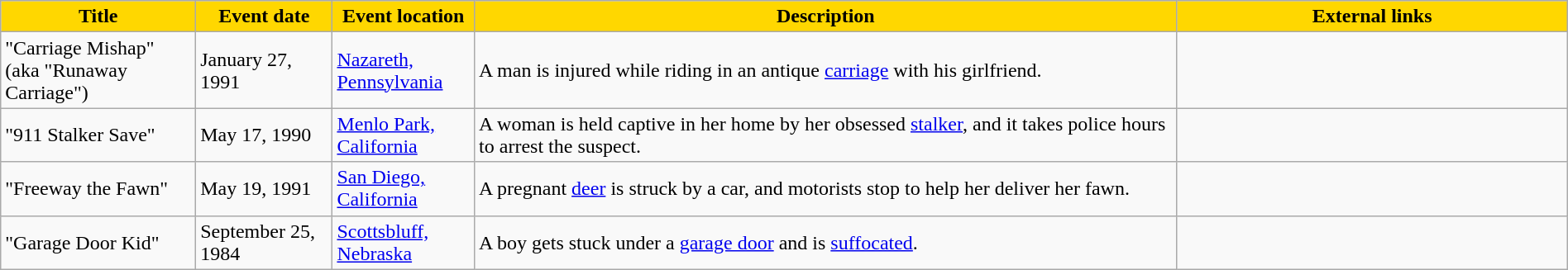<table class="wikitable" style="width: 100%;">
<tr>
<th style="background: #FFD700; color: #000000; width: 10%;">Title</th>
<th style="background: #FFD700; color: #000000; width: 7%;">Event date</th>
<th style="background: #FFD700; color: #000000; width: 7%;">Event location</th>
<th style="background: #FFD700; color: #000000; width: 36%;">Description</th>
<th style="background: #FFD700; color: #000000; width: 20%;">External links</th>
</tr>
<tr>
<td>"Carriage Mishap" (aka "Runaway Carriage")</td>
<td>January 27, 1991</td>
<td><a href='#'>Nazareth, Pennsylvania</a></td>
<td>A man is injured while riding in an antique <a href='#'>carriage</a> with his girlfriend.</td>
<td></td>
</tr>
<tr>
<td>"911 Stalker Save"</td>
<td>May 17, 1990</td>
<td><a href='#'>Menlo Park, California</a></td>
<td>A woman is held captive in her home by her obsessed <a href='#'>stalker</a>, and it takes police hours to arrest the suspect.</td>
<td></td>
</tr>
<tr>
<td>"Freeway the Fawn"</td>
<td>May 19, 1991</td>
<td><a href='#'>San Diego, California</a></td>
<td>A pregnant <a href='#'>deer</a> is struck by a car, and motorists stop to help her deliver her fawn.</td>
<td></td>
</tr>
<tr>
<td>"Garage Door Kid"</td>
<td>September 25, 1984</td>
<td><a href='#'>Scottsbluff, Nebraska</a></td>
<td>A boy gets stuck under a <a href='#'>garage door</a> and is <a href='#'>suffocated</a>.</td>
<td></td>
</tr>
</table>
